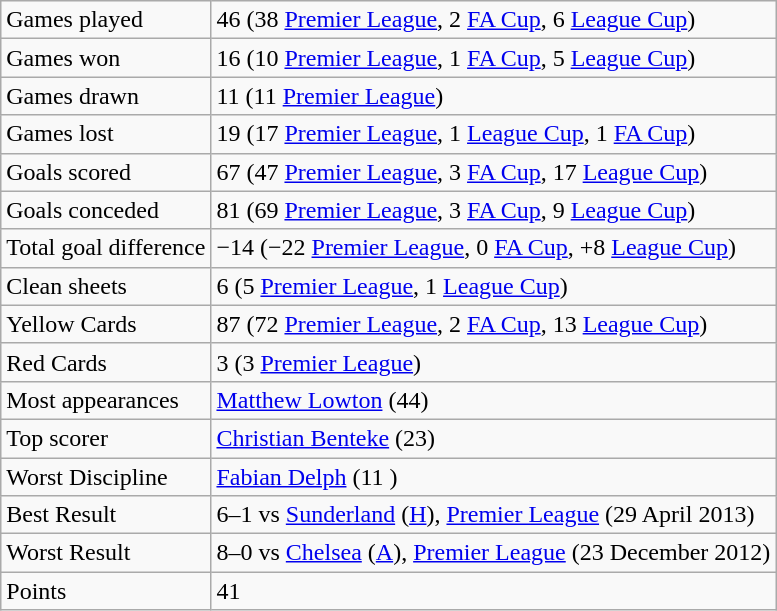<table class="wikitable">
<tr>
<td>Games played</td>
<td>46 (38 <a href='#'>Premier League</a>, 2 <a href='#'>FA Cup</a>, 6 <a href='#'>League Cup</a>)</td>
</tr>
<tr>
<td>Games won</td>
<td>16 (10 <a href='#'>Premier League</a>, 1 <a href='#'>FA Cup</a>, 5 <a href='#'>League Cup</a>)</td>
</tr>
<tr>
<td>Games drawn</td>
<td>11 (11 <a href='#'>Premier League</a>)</td>
</tr>
<tr>
<td>Games lost</td>
<td>19 (17 <a href='#'>Premier League</a>, 1 <a href='#'>League Cup</a>, 1 <a href='#'>FA Cup</a>)</td>
</tr>
<tr>
<td>Goals scored</td>
<td>67 (47 <a href='#'>Premier League</a>, 3 <a href='#'>FA Cup</a>, 17 <a href='#'>League Cup</a>)</td>
</tr>
<tr>
<td>Goals conceded</td>
<td>81 (69 <a href='#'>Premier League</a>, 3 <a href='#'>FA Cup</a>, 9 <a href='#'>League Cup</a>)</td>
</tr>
<tr>
<td>Total goal difference</td>
<td>−14 (−22 <a href='#'>Premier League</a>, 0 <a href='#'>FA Cup</a>, +8 <a href='#'>League Cup</a>)</td>
</tr>
<tr>
<td>Clean sheets</td>
<td>6 (5 <a href='#'>Premier League</a>, 1 <a href='#'>League Cup</a>)</td>
</tr>
<tr>
<td>Yellow Cards</td>
<td>87 (72 <a href='#'>Premier League</a>, 2 <a href='#'>FA Cup</a>, 13 <a href='#'>League Cup</a>)</td>
</tr>
<tr>
<td>Red Cards</td>
<td>3 (3 <a href='#'>Premier League</a>)</td>
</tr>
<tr>
<td>Most appearances</td>
<td> <a href='#'>Matthew Lowton</a> (44)</td>
</tr>
<tr>
<td>Top scorer</td>
<td> <a href='#'>Christian Benteke</a> (23)</td>
</tr>
<tr>
<td>Worst Discipline</td>
<td> <a href='#'>Fabian Delph</a> (11 )</td>
</tr>
<tr>
<td>Best Result</td>
<td>6–1 vs <a href='#'>Sunderland</a> (<a href='#'>H</a>), <a href='#'>Premier League</a> (29 April 2013)</td>
</tr>
<tr>
<td>Worst Result</td>
<td>8–0 vs <a href='#'>Chelsea</a> (<a href='#'>A</a>), <a href='#'>Premier League</a> (23 December 2012)</td>
</tr>
<tr>
<td>Points</td>
<td>41</td>
</tr>
</table>
